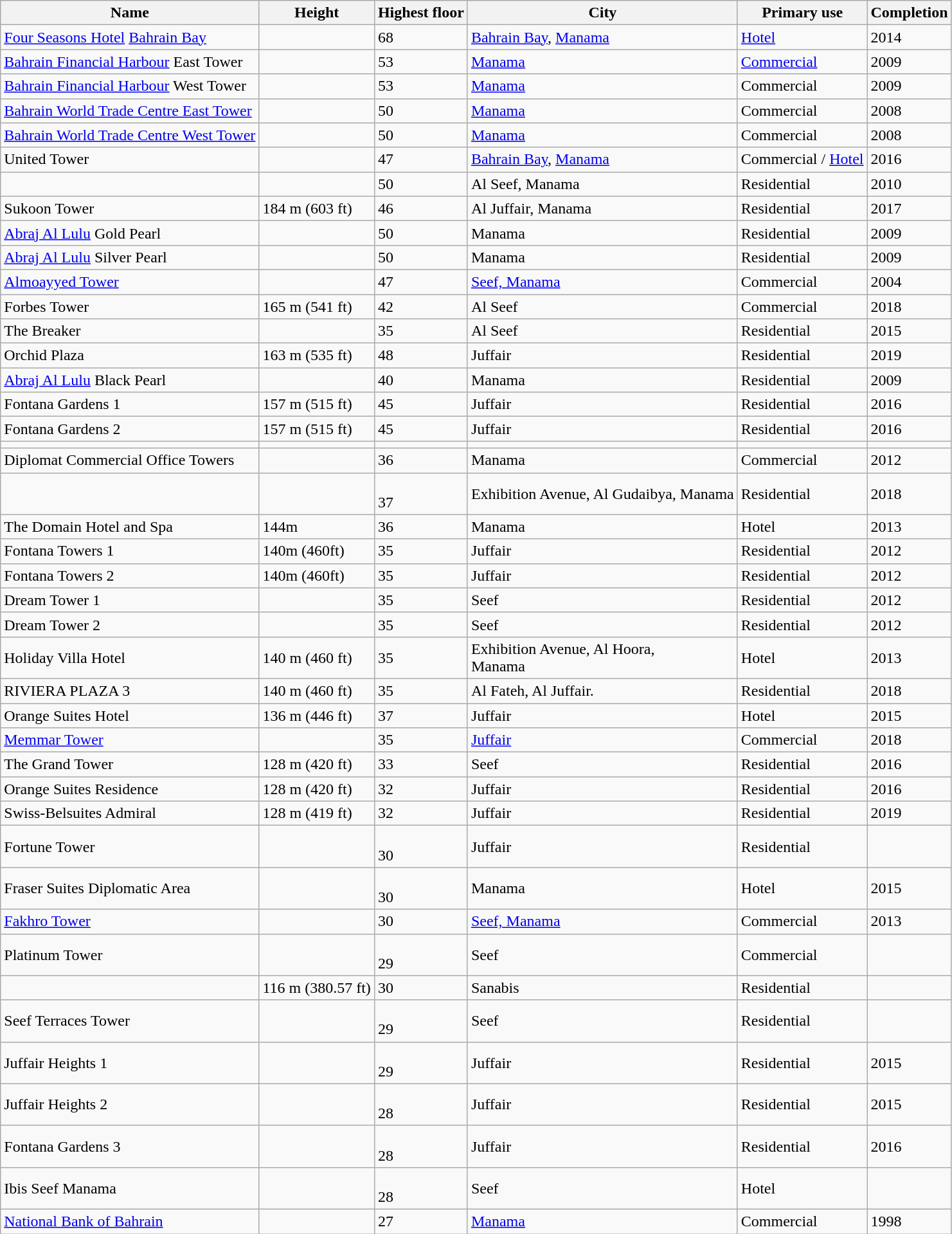<table class="wikitable sortable">
<tr>
<th>Name</th>
<th>Height</th>
<th>Highest floor</th>
<th>City</th>
<th>Primary use</th>
<th>Completion</th>
</tr>
<tr>
<td><a href='#'>Four Seasons Hotel</a> <a href='#'>Bahrain Bay</a></td>
<td></td>
<td>68</td>
<td><a href='#'>Bahrain Bay</a>, <a href='#'>Manama</a></td>
<td><a href='#'>Hotel</a></td>
<td>2014</td>
</tr>
<tr>
<td><a href='#'>Bahrain Financial Harbour</a> East Tower</td>
<td></td>
<td>53</td>
<td><a href='#'>Manama</a></td>
<td><a href='#'>Commercial</a></td>
<td>2009</td>
</tr>
<tr>
<td><a href='#'>Bahrain Financial Harbour</a> West Tower</td>
<td></td>
<td>53</td>
<td><a href='#'>Manama</a></td>
<td>Commercial</td>
<td>2009</td>
</tr>
<tr>
<td><a href='#'>Bahrain World Trade Centre East Tower</a></td>
<td></td>
<td>50</td>
<td><a href='#'>Manama</a></td>
<td>Commercial</td>
<td>2008</td>
</tr>
<tr>
<td><a href='#'>Bahrain World Trade Centre West Tower</a></td>
<td></td>
<td>50</td>
<td><a href='#'>Manama</a></td>
<td>Commercial</td>
<td>2008</td>
</tr>
<tr>
<td>United Tower</td>
<td></td>
<td>47</td>
<td><a href='#'>Bahrain Bay</a>, <a href='#'>Manama</a></td>
<td>Commercial / <a href='#'>Hotel</a></td>
<td>2016</td>
</tr>
<tr>
<td></td>
<td></td>
<td>50</td>
<td>Al Seef, Manama</td>
<td>Residential</td>
<td>2010</td>
</tr>
<tr>
<td>Sukoon Tower</td>
<td>184 m (603 ft)</td>
<td>46</td>
<td>Al Juffair, Manama</td>
<td>Residential</td>
<td>2017</td>
</tr>
<tr>
<td><a href='#'>Abraj Al Lulu</a> Gold Pearl</td>
<td></td>
<td>50</td>
<td>Manama</td>
<td>Residential</td>
<td>2009</td>
</tr>
<tr>
<td><a href='#'>Abraj Al Lulu</a> Silver Pearl</td>
<td></td>
<td>50</td>
<td>Manama</td>
<td>Residential</td>
<td>2009</td>
</tr>
<tr>
<td><a href='#'>Almoayyed Tower</a></td>
<td></td>
<td>47</td>
<td><a href='#'>Seef, Manama</a></td>
<td>Commercial</td>
<td>2004</td>
</tr>
<tr>
<td>Forbes Tower</td>
<td>165 m (541 ft)</td>
<td>42</td>
<td>Al Seef</td>
<td>Commercial</td>
<td>2018</td>
</tr>
<tr>
<td>The Breaker</td>
<td></td>
<td>35</td>
<td>Al Seef</td>
<td>Residential</td>
<td>2015</td>
</tr>
<tr>
<td>Orchid Plaza</td>
<td>163 m (535 ft)</td>
<td>48</td>
<td>Juffair</td>
<td>Residential</td>
<td>2019</td>
</tr>
<tr>
<td><a href='#'>Abraj Al Lulu</a> Black Pearl</td>
<td></td>
<td>40</td>
<td>Manama</td>
<td>Residential</td>
<td>2009</td>
</tr>
<tr>
<td>Fontana Gardens 1</td>
<td>157 m (515 ft)</td>
<td>45</td>
<td>Juffair</td>
<td>Residential</td>
<td>2016</td>
</tr>
<tr>
<td>Fontana Gardens 2</td>
<td>157 m (515 ft)</td>
<td>45</td>
<td>Juffair</td>
<td>Residential</td>
<td>2016</td>
</tr>
<tr>
<td></td>
<td></td>
<td></td>
<td></td>
<td></td>
<td></td>
</tr>
<tr>
<td>Diplomat Commercial Office Towers</td>
<td></td>
<td>36</td>
<td>Manama</td>
<td>Commercial</td>
<td>2012</td>
</tr>
<tr>
<td></td>
<td></td>
<td><br>37</td>
<td>Exhibition  Avenue, Al Gudaibya, Manama</td>
<td>Residential</td>
<td>2018</td>
</tr>
<tr>
<td>The Domain Hotel and Spa</td>
<td>144m</td>
<td>36</td>
<td>Manama</td>
<td>Hotel</td>
<td>2013</td>
</tr>
<tr>
<td>Fontana Towers 1</td>
<td>140m (460ft)</td>
<td>35</td>
<td>Juffair</td>
<td>Residential</td>
<td>2012</td>
</tr>
<tr>
<td>Fontana Towers 2</td>
<td>140m (460ft)</td>
<td>35</td>
<td>Juffair</td>
<td>Residential</td>
<td>2012</td>
</tr>
<tr>
<td>Dream Tower 1</td>
<td></td>
<td>35</td>
<td>Seef</td>
<td>Residential</td>
<td>2012</td>
</tr>
<tr>
<td>Dream Tower 2</td>
<td></td>
<td>35</td>
<td>Seef</td>
<td>Residential</td>
<td>2012</td>
</tr>
<tr>
<td>Holiday Villa Hotel</td>
<td>140 m (460 ft)</td>
<td>35</td>
<td>Exhibition Avenue, Al Hoora,<br>Manama</td>
<td>Hotel</td>
<td>2013</td>
</tr>
<tr>
<td>RIVIERA PLAZA 3</td>
<td>140 m (460 ft)</td>
<td>35</td>
<td>Al Fateh, Al Juffair.</td>
<td>Residential</td>
<td>2018</td>
</tr>
<tr>
<td>Orange Suites Hotel</td>
<td>136 m (446 ft)</td>
<td>37</td>
<td>Juffair</td>
<td>Hotel</td>
<td>2015</td>
</tr>
<tr>
<td><a href='#'>Memmar Tower</a></td>
<td></td>
<td>35</td>
<td><a href='#'>Juffair</a></td>
<td>Commercial</td>
<td>2018</td>
</tr>
<tr>
<td>The Grand Tower</td>
<td>128 m (420 ft)</td>
<td>33</td>
<td>Seef</td>
<td>Residential</td>
<td>2016</td>
</tr>
<tr>
<td>Orange Suites Residence</td>
<td>128 m (420 ft)</td>
<td>32</td>
<td>Juffair</td>
<td>Residential</td>
<td>2016</td>
</tr>
<tr>
<td>Swiss-Belsuites Admiral</td>
<td>128 m (419 ft)</td>
<td>32</td>
<td>Juffair</td>
<td>Residential</td>
<td>2019</td>
</tr>
<tr>
<td>Fortune Tower</td>
<td></td>
<td><br>30</td>
<td>Juffair</td>
<td>Residential</td>
<td></td>
</tr>
<tr>
<td>Fraser Suites Diplomatic Area</td>
<td></td>
<td><br>30</td>
<td>Manama</td>
<td>Hotel</td>
<td>2015</td>
</tr>
<tr>
<td><a href='#'>Fakhro Tower</a></td>
<td></td>
<td>30</td>
<td><a href='#'>Seef, Manama</a></td>
<td>Commercial</td>
<td>2013</td>
</tr>
<tr>
<td>Platinum Tower</td>
<td></td>
<td><br>29</td>
<td>Seef</td>
<td>Commercial</td>
<td></td>
</tr>
<tr>
<td></td>
<td>116 m (380.57 ft)</td>
<td>30</td>
<td>Sanabis</td>
<td>Residential</td>
<td></td>
</tr>
<tr>
<td>Seef Terraces Tower</td>
<td></td>
<td><br>29</td>
<td>Seef</td>
<td>Residential</td>
<td></td>
</tr>
<tr>
<td>Juffair Heights 1</td>
<td></td>
<td><br>29</td>
<td>Juffair</td>
<td>Residential</td>
<td>2015</td>
</tr>
<tr>
<td>Juffair Heights 2</td>
<td></td>
<td><br>28</td>
<td>Juffair</td>
<td>Residential</td>
<td>2015</td>
</tr>
<tr>
<td>Fontana Gardens 3</td>
<td></td>
<td><br>28</td>
<td>Juffair</td>
<td>Residential</td>
<td>2016</td>
</tr>
<tr>
<td>Ibis Seef Manama</td>
<td></td>
<td><br>28</td>
<td>Seef</td>
<td>Hotel</td>
<td></td>
</tr>
<tr>
<td><a href='#'>National Bank of Bahrain</a></td>
<td></td>
<td>27</td>
<td><a href='#'>Manama</a></td>
<td>Commercial</td>
<td>1998</td>
</tr>
</table>
